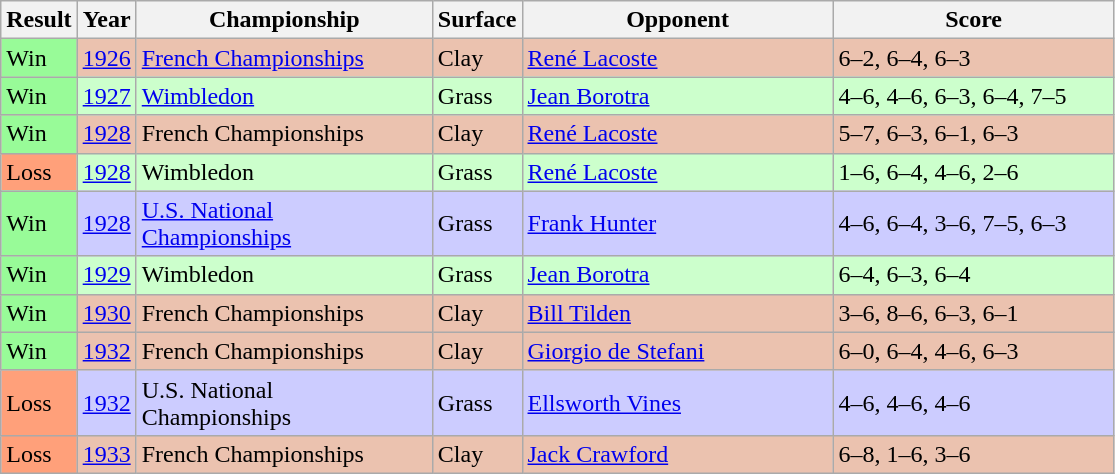<table class='sortable wikitable'>
<tr>
<th style="width:40px">Result</th>
<th style="width:30px">Year</th>
<th style="width:190px">Championship</th>
<th style="width:50px">Surface</th>
<th style="width:200px">Opponent</th>
<th style="width:180px" class="unsortable">Score</th>
</tr>
<tr style="background:#ebc2af;">
<td style="background:#98fb98;">Win</td>
<td><a href='#'>1926</a></td>
<td><a href='#'>French Championships</a></td>
<td>Clay</td>
<td> <a href='#'>René Lacoste</a></td>
<td>6–2, 6–4, 6–3</td>
</tr>
<tr style="background:#cfc;">
<td style="background:#98fb98;">Win</td>
<td><a href='#'>1927</a></td>
<td><a href='#'>Wimbledon</a></td>
<td>Grass</td>
<td> <a href='#'>Jean Borotra</a></td>
<td>4–6, 4–6, 6–3, 6–4, 7–5</td>
</tr>
<tr style="background:#ebc2af;">
<td style="background:#98fb98;">Win</td>
<td><a href='#'>1928</a></td>
<td>French Championships</td>
<td>Clay</td>
<td> <a href='#'>René Lacoste</a></td>
<td>5–7, 6–3, 6–1, 6–3</td>
</tr>
<tr style="background:#cfc;">
<td style="background:#ffa07a;">Loss</td>
<td><a href='#'>1928</a></td>
<td>Wimbledon</td>
<td>Grass</td>
<td> <a href='#'>René Lacoste</a></td>
<td>1–6, 6–4, 4–6, 2–6</td>
</tr>
<tr style="background:#ccf;">
<td style="background:#98fb98;">Win</td>
<td><a href='#'>1928</a></td>
<td><a href='#'>U.S. National Championships</a></td>
<td>Grass</td>
<td> <a href='#'>Frank Hunter</a></td>
<td>4–6, 6–4, 3–6, 7–5, 6–3</td>
</tr>
<tr style="background:#cfc;">
<td style="background:#98fb98;">Win</td>
<td><a href='#'>1929</a></td>
<td>Wimbledon</td>
<td>Grass</td>
<td> <a href='#'>Jean Borotra</a></td>
<td>6–4, 6–3, 6–4</td>
</tr>
<tr style="background:#ebc2af;">
<td style="background:#98fb98;">Win</td>
<td><a href='#'>1930</a></td>
<td>French Championships</td>
<td>Clay</td>
<td> <a href='#'>Bill Tilden</a></td>
<td>3–6, 8–6, 6–3, 6–1</td>
</tr>
<tr style="background:#ebc2af;">
<td style="background:#98fb98;">Win</td>
<td><a href='#'>1932</a></td>
<td>French Championships</td>
<td>Clay</td>
<td> <a href='#'>Giorgio de Stefani</a></td>
<td>6–0, 6–4, 4–6, 6–3</td>
</tr>
<tr style="background:#ccf;">
<td style="background:#ffa07a;">Loss</td>
<td><a href='#'>1932</a></td>
<td>U.S. National Championships</td>
<td>Grass</td>
<td> <a href='#'>Ellsworth Vines</a></td>
<td>4–6, 4–6, 4–6</td>
</tr>
<tr style="background:#ebc2af;">
<td style="background:#ffa07a;">Loss</td>
<td><a href='#'>1933</a></td>
<td>French Championships</td>
<td>Clay</td>
<td> <a href='#'>Jack Crawford</a></td>
<td>6–8, 1–6, 3–6</td>
</tr>
</table>
